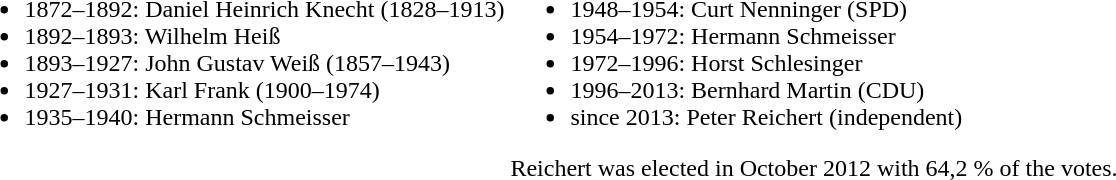<table>
<tr>
<td valign="top"><br><ul><li>1872–1892: Daniel Heinrich Knecht (1828–1913)</li><li>1892–1893: Wilhelm Heiß</li><li>1893–1927: John Gustav Weiß (1857–1943)</li><li>1927–1931: Karl Frank (1900–1974)</li><li>1935–1940: Hermann Schmeisser</li></ul></td>
<td valign="top"><br><ul><li>1948–1954: Curt Nenninger (SPD)</li><li>1954–1972: Hermann Schmeisser</li><li>1972–1996: Horst Schlesinger</li><li>1996–2013: Bernhard Martin (CDU)</li><li>since 2013: Peter Reichert (independent)</li></ul>Reichert was elected in October 2012 with 64,2 % of the votes.</td>
</tr>
</table>
